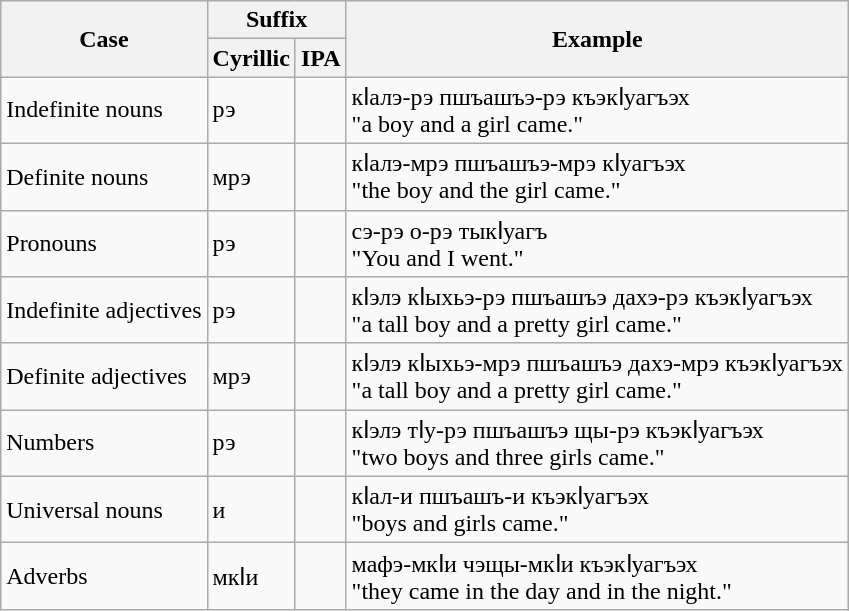<table class="wikitable">
<tr>
<th rowspan=2>Case</th>
<th colspan=2>Suffix</th>
<th rowspan=2>Example</th>
</tr>
<tr>
<th>Cyrillic</th>
<th>IPA</th>
</tr>
<tr>
<td>Indefinite nouns</td>
<td>рэ</td>
<td></td>
<td>кӏалэ-рэ пшъашъэ-рэ къэкӏуагъэх<br>"a boy and a girl came."</td>
</tr>
<tr>
<td>Definite nouns</td>
<td>мрэ</td>
<td></td>
<td>кӏалэ-мрэ пшъашъэ-мрэ кӏуагъэх<br>"the boy and the girl came."</td>
</tr>
<tr>
<td>Pronouns</td>
<td>рэ</td>
<td></td>
<td>сэ-рэ о-рэ тыкӏуагъ<br>"You and I went."</td>
</tr>
<tr>
<td>Indefinite adjectives</td>
<td>рэ</td>
<td></td>
<td>кӏэлэ кӏыхьэ-рэ пшъашъэ дахэ-рэ къэкӏуагъэх<br>"a tall boy and a pretty girl came."</td>
</tr>
<tr>
<td>Definite adjectives</td>
<td>мрэ</td>
<td></td>
<td>кӏэлэ кӏыхьэ-мрэ пшъашъэ дахэ-мрэ къэкӏуагъэх<br>"a tall boy and a pretty girl came."</td>
</tr>
<tr>
<td>Numbers</td>
<td>рэ</td>
<td></td>
<td>кӏэлэ тӏу-рэ пшъашъэ щы-рэ къэкӏуагъэх<br>"two boys and three girls came."</td>
</tr>
<tr>
<td>Universal nouns</td>
<td>и</td>
<td></td>
<td>кӏал-и пшъашъ-и къэкӏуагъэх<br>"boys and girls came."</td>
</tr>
<tr>
<td>Adverbs</td>
<td>мкӏи</td>
<td></td>
<td>мафэ-мкӏи чэщы-мкӏи къэкӏуагъэх<br>"they came in the day and in the night."</td>
</tr>
</table>
